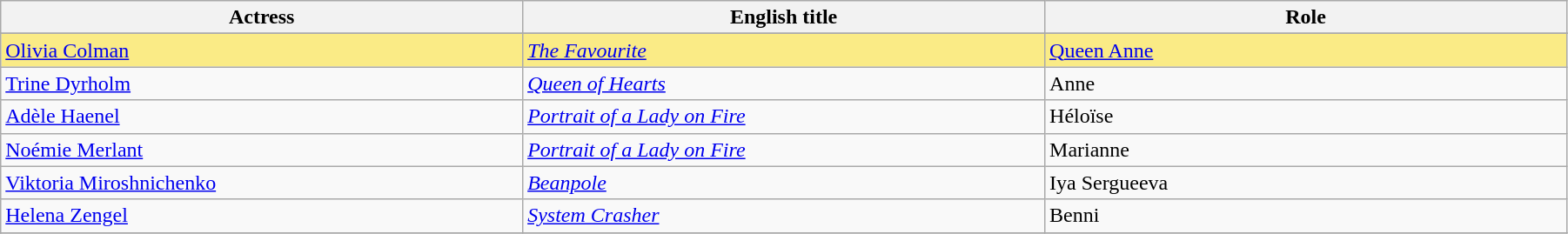<table class="wikitable" width="95%" cellpadding="5">
<tr>
<th width="18%">Actress</th>
<th width="18%">English title</th>
<th width="18%">Role</th>
</tr>
<tr>
</tr>
<tr style="background:#FAEB86">
<td>  <a href='#'>Olivia Colman</a></td>
<td><em><a href='#'>The Favourite</a></em></td>
<td><a href='#'>Queen Anne</a></td>
</tr>
<tr>
<td> <a href='#'>Trine Dyrholm</a></td>
<td><em><a href='#'>Queen of Hearts</a></em></td>
<td>Anne</td>
</tr>
<tr>
<td> <a href='#'>Adèle Haenel</a></td>
<td><em><a href='#'>Portrait of a Lady on Fire</a></em></td>
<td>Héloïse</td>
</tr>
<tr>
<td> <a href='#'>Noémie Merlant</a></td>
<td><em><a href='#'>Portrait of a Lady on Fire</a></em></td>
<td>Marianne</td>
</tr>
<tr>
<td> <a href='#'>Viktoria Miroshnichenko</a></td>
<td><em><a href='#'>Beanpole</a></em></td>
<td>Iya Sergueeva</td>
</tr>
<tr>
<td>  <a href='#'>Helena Zengel</a></td>
<td><em><a href='#'>System Crasher</a></em></td>
<td>Benni</td>
</tr>
<tr>
</tr>
</table>
